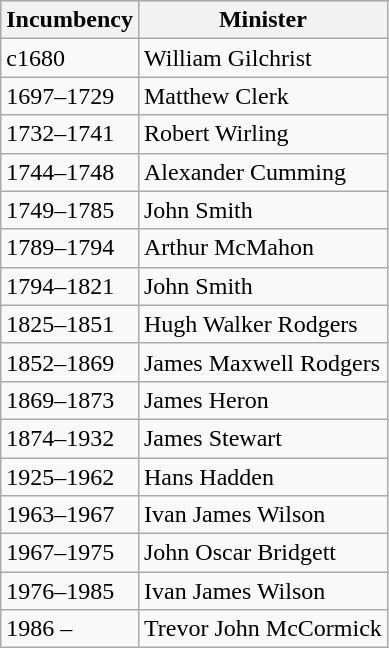<table class="wikitable">
<tr bgcolor=cccccc>
<th>Incumbency</th>
<th>Minister</th>
</tr>
<tr>
<td>c1680</td>
<td>William Gilchrist</td>
</tr>
<tr>
<td>1697–1729</td>
<td>Matthew Clerk</td>
</tr>
<tr>
<td>1732–1741</td>
<td>Robert Wirling</td>
</tr>
<tr>
<td>1744–1748</td>
<td>Alexander Cumming</td>
</tr>
<tr>
<td>1749–1785</td>
<td>John Smith</td>
</tr>
<tr>
<td>1789–1794</td>
<td>Arthur McMahon</td>
</tr>
<tr>
<td>1794–1821</td>
<td>John Smith</td>
</tr>
<tr>
<td>1825–1851</td>
<td>Hugh Walker Rodgers</td>
</tr>
<tr>
<td>1852–1869</td>
<td>James Maxwell Rodgers</td>
</tr>
<tr>
<td>1869–1873</td>
<td>James Heron</td>
</tr>
<tr>
<td>1874–1932</td>
<td>James Stewart</td>
</tr>
<tr>
<td>1925–1962</td>
<td>Hans Hadden</td>
</tr>
<tr>
<td>1963–1967</td>
<td>Ivan James Wilson</td>
</tr>
<tr>
<td>1967–1975</td>
<td>John Oscar Bridgett</td>
</tr>
<tr>
<td>1976–1985</td>
<td>Ivan James Wilson</td>
</tr>
<tr>
<td>1986 –</td>
<td>Trevor John McCormick</td>
</tr>
</table>
